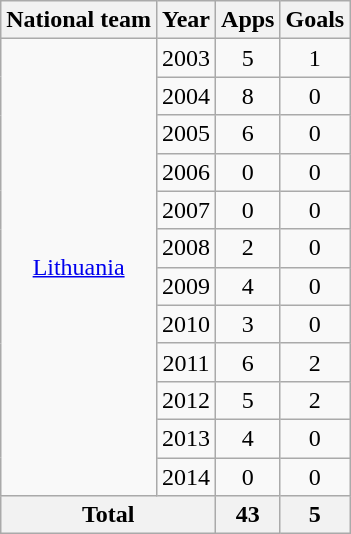<table class="wikitable" style="text-align:center">
<tr>
<th>National team</th>
<th>Year</th>
<th>Apps</th>
<th>Goals</th>
</tr>
<tr>
<td rowspan="12"><a href='#'>Lithuania</a></td>
<td>2003</td>
<td>5</td>
<td>1</td>
</tr>
<tr>
<td>2004</td>
<td>8</td>
<td>0</td>
</tr>
<tr>
<td>2005</td>
<td>6</td>
<td>0</td>
</tr>
<tr>
<td>2006</td>
<td>0</td>
<td>0</td>
</tr>
<tr>
<td>2007</td>
<td>0</td>
<td>0</td>
</tr>
<tr>
<td>2008</td>
<td>2</td>
<td>0</td>
</tr>
<tr>
<td>2009</td>
<td>4</td>
<td>0</td>
</tr>
<tr>
<td>2010</td>
<td>3</td>
<td>0</td>
</tr>
<tr>
<td>2011</td>
<td>6</td>
<td>2</td>
</tr>
<tr>
<td>2012</td>
<td>5</td>
<td>2</td>
</tr>
<tr>
<td>2013</td>
<td>4</td>
<td>0</td>
</tr>
<tr>
<td>2014</td>
<td>0</td>
<td>0</td>
</tr>
<tr>
<th colspan="2">Total</th>
<th>43</th>
<th>5</th>
</tr>
</table>
